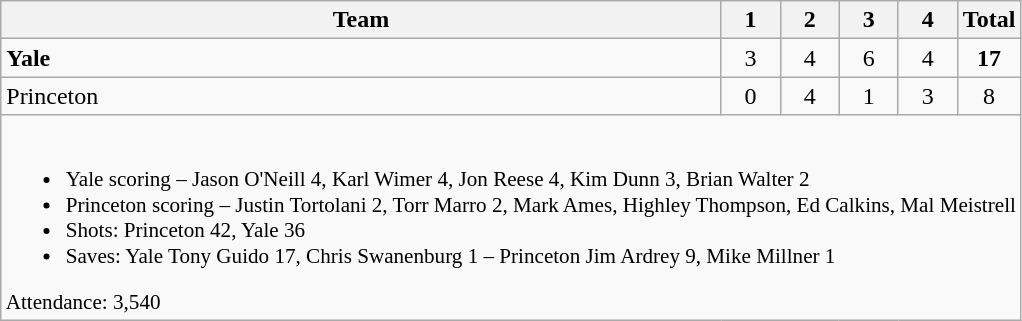<table class="wikitable" style="text-align:center; max-width:45em">
<tr>
<th>Team</th>
<th style="width:2em">1</th>
<th style="width:2em">2</th>
<th style="width:2em">3</th>
<th style="width:2em">4</th>
<th style="width:2em">Total</th>
</tr>
<tr>
<td style="text-align:left"><strong>Yale</strong></td>
<td>3</td>
<td>4</td>
<td>6</td>
<td>4</td>
<td><strong>17</strong></td>
</tr>
<tr>
<td style="text-align:left">Princeton</td>
<td>0</td>
<td>4</td>
<td>1</td>
<td>3</td>
<td>8</td>
</tr>
<tr>
<td colspan=6 style="text-align:left; font-size:88%;"><br><ul><li>Yale scoring – Jason O'Neill 4, Karl Wimer 4, Jon Reese 4, Kim Dunn 3, Brian Walter 2</li><li>Princeton scoring – Justin Tortolani 2, Torr Marro 2, Mark Ames, Highley Thompson, Ed Calkins, Mal Meistrell</li><li>Shots: Princeton 42, Yale 36</li><li>Saves: Yale Tony Guido 17, Chris Swanenburg 1 – Princeton Jim Ardrey 9, Mike Millner 1</li></ul>Attendance: 3,540
</td>
</tr>
</table>
